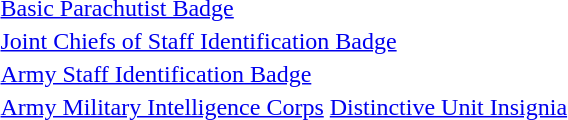<table>
<tr>
<td></td>
<td><a href='#'>Basic Parachutist Badge</a></td>
</tr>
<tr>
<td></td>
<td><a href='#'>Joint Chiefs of Staff Identification Badge</a></td>
</tr>
<tr>
<td></td>
<td><a href='#'>Army Staff Identification Badge</a></td>
</tr>
<tr>
<td></td>
<td><a href='#'>Army Military Intelligence Corps</a> <a href='#'>Distinctive Unit Insignia</a></td>
</tr>
</table>
